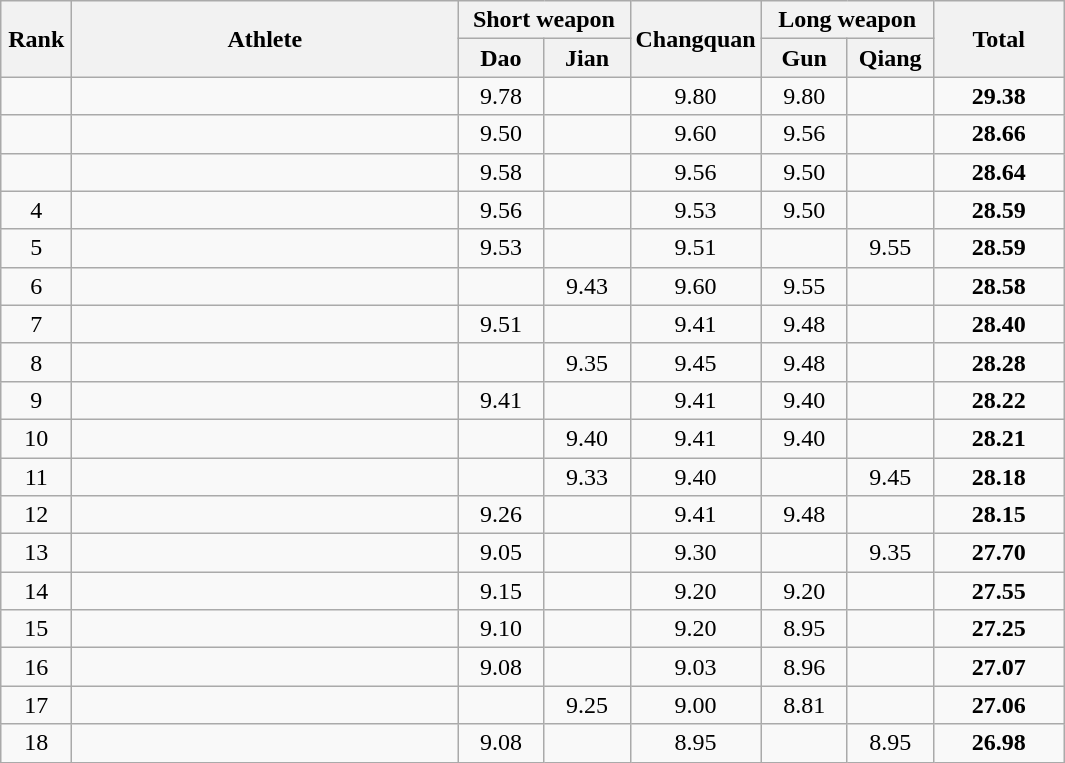<table class=wikitable style="text-align:center">
<tr>
<th rowspan=2 width=40>Rank</th>
<th rowspan=2 width=250>Athlete</th>
<th colspan=2>Short weapon</th>
<th rowspan=2 width=80>Changquan</th>
<th colspan=2>Long weapon</th>
<th rowspan=2 width=80>Total</th>
</tr>
<tr>
<th width=50>Dao</th>
<th width=50>Jian</th>
<th width=50>Gun</th>
<th width=50>Qiang</th>
</tr>
<tr>
<td></td>
<td align=left></td>
<td>9.78</td>
<td></td>
<td>9.80</td>
<td>9.80</td>
<td></td>
<td><strong>29.38</strong></td>
</tr>
<tr>
<td></td>
<td align=left></td>
<td>9.50</td>
<td></td>
<td>9.60</td>
<td>9.56</td>
<td></td>
<td><strong>28.66</strong></td>
</tr>
<tr>
<td></td>
<td align=left></td>
<td>9.58</td>
<td></td>
<td>9.56</td>
<td>9.50</td>
<td></td>
<td><strong>28.64</strong></td>
</tr>
<tr>
<td>4</td>
<td align=left></td>
<td>9.56</td>
<td></td>
<td>9.53</td>
<td>9.50</td>
<td></td>
<td><strong>28.59</strong></td>
</tr>
<tr>
<td>5</td>
<td align=left></td>
<td>9.53</td>
<td></td>
<td>9.51</td>
<td></td>
<td>9.55</td>
<td><strong>28.59</strong></td>
</tr>
<tr>
<td>6</td>
<td align=left></td>
<td></td>
<td>9.43</td>
<td>9.60</td>
<td>9.55</td>
<td></td>
<td><strong>28.58</strong></td>
</tr>
<tr>
<td>7</td>
<td align=left></td>
<td>9.51</td>
<td></td>
<td>9.41</td>
<td>9.48</td>
<td></td>
<td><strong>28.40</strong></td>
</tr>
<tr>
<td>8</td>
<td align=left></td>
<td></td>
<td>9.35</td>
<td>9.45</td>
<td>9.48</td>
<td></td>
<td><strong>28.28</strong></td>
</tr>
<tr>
<td>9</td>
<td align=left></td>
<td>9.41</td>
<td></td>
<td>9.41</td>
<td>9.40</td>
<td></td>
<td><strong>28.22</strong></td>
</tr>
<tr>
<td>10</td>
<td align=left></td>
<td></td>
<td>9.40</td>
<td>9.41</td>
<td>9.40</td>
<td></td>
<td><strong>28.21</strong></td>
</tr>
<tr>
<td>11</td>
<td align=left></td>
<td></td>
<td>9.33</td>
<td>9.40</td>
<td></td>
<td>9.45</td>
<td><strong>28.18</strong></td>
</tr>
<tr>
<td>12</td>
<td align=left></td>
<td>9.26</td>
<td></td>
<td>9.41</td>
<td>9.48</td>
<td></td>
<td><strong>28.15</strong></td>
</tr>
<tr>
<td>13</td>
<td align=left></td>
<td>9.05</td>
<td></td>
<td>9.30</td>
<td></td>
<td>9.35</td>
<td><strong>27.70</strong></td>
</tr>
<tr>
<td>14</td>
<td align=left></td>
<td>9.15</td>
<td></td>
<td>9.20</td>
<td>9.20</td>
<td></td>
<td><strong>27.55</strong></td>
</tr>
<tr>
<td>15</td>
<td align=left></td>
<td>9.10</td>
<td></td>
<td>9.20</td>
<td>8.95</td>
<td></td>
<td><strong>27.25</strong></td>
</tr>
<tr>
<td>16</td>
<td align=left></td>
<td>9.08</td>
<td></td>
<td>9.03</td>
<td>8.96</td>
<td></td>
<td><strong>27.07</strong></td>
</tr>
<tr>
<td>17</td>
<td align=left></td>
<td></td>
<td>9.25</td>
<td>9.00</td>
<td>8.81</td>
<td></td>
<td><strong>27.06</strong></td>
</tr>
<tr>
<td>18</td>
<td align=left></td>
<td>9.08</td>
<td></td>
<td>8.95</td>
<td></td>
<td>8.95</td>
<td><strong>26.98</strong></td>
</tr>
</table>
